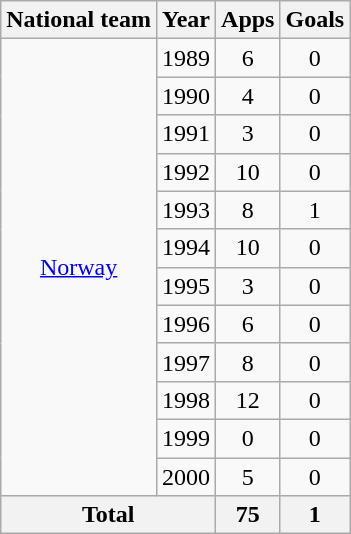<table class="wikitable" style="text-align:center">
<tr>
<th>National team</th>
<th>Year</th>
<th>Apps</th>
<th>Goals</th>
</tr>
<tr>
<td rowspan="12"><a href='#'>Norway</a></td>
<td>1989</td>
<td>6</td>
<td>0</td>
</tr>
<tr>
<td>1990</td>
<td>4</td>
<td>0</td>
</tr>
<tr>
<td>1991</td>
<td>3</td>
<td>0</td>
</tr>
<tr>
<td>1992</td>
<td>10</td>
<td>0</td>
</tr>
<tr>
<td>1993</td>
<td>8</td>
<td>1</td>
</tr>
<tr>
<td>1994</td>
<td>10</td>
<td>0</td>
</tr>
<tr>
<td>1995</td>
<td>3</td>
<td>0</td>
</tr>
<tr>
<td>1996</td>
<td>6</td>
<td>0</td>
</tr>
<tr>
<td>1997</td>
<td>8</td>
<td>0</td>
</tr>
<tr>
<td>1998</td>
<td>12</td>
<td>0</td>
</tr>
<tr>
<td>1999</td>
<td>0</td>
<td>0</td>
</tr>
<tr>
<td>2000</td>
<td>5</td>
<td>0</td>
</tr>
<tr>
<th colspan="2">Total</th>
<th>75</th>
<th>1</th>
</tr>
</table>
